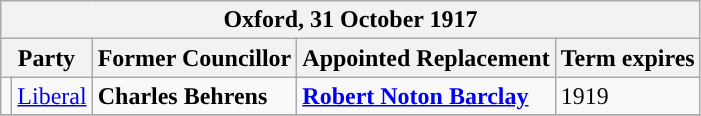<table class="wikitable">
<tr>
<th colspan="5"><strong>Oxford, 31 October 1917</strong></th>
</tr>
<tr>
<th colspan="2">Party</th>
<th>Former Councillor</th>
<th>Appointed Replacement</th>
<th>Term expires</th>
</tr>
<tr>
<td style="background-color:"></td>
<td><a href='#'>Liberal</a></td>
<td><strong>Charles Behrens</strong></td>
<td><strong><a href='#'>Robert Noton Barclay</a></strong></td>
<td>1919</td>
</tr>
<tr>
</tr>
</table>
